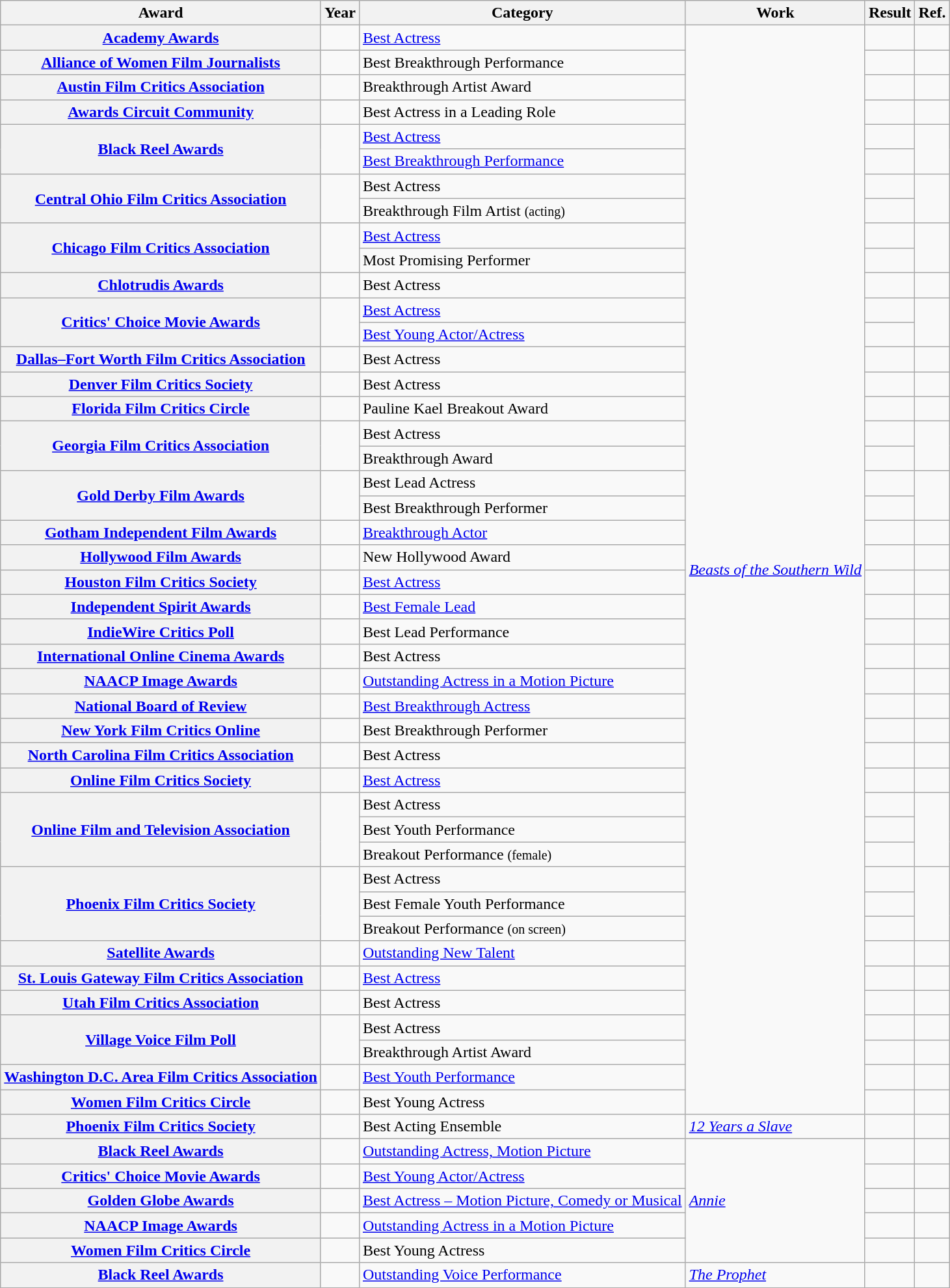<table class="wikitable sortable plainrowheaders col6center">
<tr>
<th scope="col">Award</th>
<th scope="col">Year</th>
<th scope="col">Category</th>
<th scope="col">Work</th>
<th scope="col">Result</th>
<th scope="col">Ref.</th>
</tr>
<tr>
<th scope="row"><a href='#'>Academy Awards</a></th>
<td><a href='#'></a></td>
<td><a href='#'>Best Actress</a></td>
<td rowspan="44"><em><a href='#'>Beasts of the Southern Wild</a></em></td>
<td></td>
<td style="text-align:center;"></td>
</tr>
<tr>
<th scope="row"><a href='#'>Alliance of Women Film Journalists</a></th>
<td><a href='#'></a></td>
<td>Best Breakthrough Performance</td>
<td></td>
<td style="text-align:center;"></td>
</tr>
<tr>
<th scope="row"><a href='#'>Austin Film Critics Association</a></th>
<td><a href='#'></a></td>
<td>Breakthrough Artist Award</td>
<td></td>
<td style="text-align:center;"></td>
</tr>
<tr>
<th scope="row"><a href='#'>Awards Circuit Community</a></th>
<td></td>
<td>Best Actress in a Leading Role</td>
<td></td>
<td style="text-align:center;"></td>
</tr>
<tr>
<th scope="row" rowspan="2"><a href='#'>Black Reel Awards</a></th>
<td rowspan="2"><a href='#'></a></td>
<td><a href='#'>Best Actress</a></td>
<td></td>
<td style="text-align:center;" rowspan="2"></td>
</tr>
<tr>
<td><a href='#'>Best Breakthrough Performance</a></td>
<td></td>
</tr>
<tr>
<th scope="row" rowspan="2"><a href='#'>Central Ohio Film Critics Association</a></th>
<td rowspan="2"></td>
<td>Best Actress</td>
<td></td>
<td style="text-align:center;" rowspan="2"></td>
</tr>
<tr>
<td>Breakthrough Film Artist <small>(acting)</small></td>
<td></td>
</tr>
<tr>
<th scope="row" rowspan="2"><a href='#'>Chicago Film Critics Association</a></th>
<td rowspan="2"><a href='#'></a></td>
<td><a href='#'>Best Actress</a></td>
<td></td>
<td style="text-align:center;" rowspan="2"></td>
</tr>
<tr>
<td>Most Promising Performer</td>
<td></td>
</tr>
<tr>
<th scope="row"><a href='#'>Chlotrudis Awards</a></th>
<td></td>
<td>Best Actress</td>
<td></td>
<td style="text-align:center;"></td>
</tr>
<tr>
<th scope="row" rowspan="2"><a href='#'>Critics' Choice Movie Awards</a></th>
<td rowspan="2"><a href='#'></a></td>
<td><a href='#'>Best Actress</a></td>
<td></td>
<td style="text-align:center;" rowspan="2"></td>
</tr>
<tr>
<td><a href='#'>Best Young Actor/Actress</a></td>
<td></td>
</tr>
<tr>
<th scope="row"><a href='#'>Dallas–Fort Worth Film Critics Association</a></th>
<td><a href='#'></a></td>
<td>Best Actress</td>
<td></td>
<td style="text-align:center;"></td>
</tr>
<tr>
<th scope="row"><a href='#'>Denver Film Critics Society</a></th>
<td></td>
<td>Best Actress</td>
<td></td>
<td style="text-align:center;"></td>
</tr>
<tr>
<th scope="row"><a href='#'>Florida Film Critics Circle</a></th>
<td></td>
<td>Pauline Kael Breakout Award</td>
<td></td>
<td style="text-align:center;"></td>
</tr>
<tr>
<th scope="row" rowspan="2"><a href='#'>Georgia Film Critics Association</a></th>
<td rowspan="2"></td>
<td>Best Actress</td>
<td></td>
<td style="text-align:center;" rowspan="2"></td>
</tr>
<tr>
<td>Breakthrough Award</td>
<td></td>
</tr>
<tr>
<th scope="row" rowspan="2"><a href='#'>Gold Derby Film Awards</a></th>
<td rowspan="2"></td>
<td>Best Lead Actress</td>
<td></td>
<td style="text-align:center;" rowspan="2"></td>
</tr>
<tr>
<td>Best Breakthrough Performer</td>
<td></td>
</tr>
<tr>
<th scope="row"><a href='#'>Gotham Independent Film Awards</a></th>
<td><a href='#'></a></td>
<td><a href='#'>Breakthrough Actor</a></td>
<td></td>
<td style="text-align:center;"></td>
</tr>
<tr>
<th scope="row"><a href='#'>Hollywood Film Awards</a></th>
<td></td>
<td>New Hollywood Award</td>
<td></td>
<td style="text-align:center;"></td>
</tr>
<tr>
<th scope="row"><a href='#'>Houston Film Critics Society</a></th>
<td><a href='#'></a></td>
<td><a href='#'>Best Actress</a></td>
<td></td>
<td style="text-align:center;"></td>
</tr>
<tr>
<th scope="row"><a href='#'>Independent Spirit Awards</a></th>
<td><a href='#'></a></td>
<td><a href='#'>Best Female Lead</a></td>
<td></td>
<td style="text-align:center;"></td>
</tr>
<tr>
<th scope="row"><a href='#'>IndieWire Critics Poll</a></th>
<td></td>
<td>Best Lead Performance</td>
<td></td>
<td style="text-align:center;"></td>
</tr>
<tr>
<th scope="row"><a href='#'>International Online Cinema Awards</a></th>
<td></td>
<td>Best Actress</td>
<td></td>
<td style="text-align:center;"></td>
</tr>
<tr>
<th scope="row"><a href='#'>NAACP Image Awards</a></th>
<td><a href='#'></a></td>
<td><a href='#'>Outstanding Actress in a Motion Picture</a></td>
<td></td>
<td style="text-align:center;"></td>
</tr>
<tr>
<th scope="row"><a href='#'>National Board of Review</a></th>
<td><a href='#'></a></td>
<td><a href='#'>Best Breakthrough Actress</a></td>
<td></td>
<td style="text-align:center;"></td>
</tr>
<tr>
<th scope="row"><a href='#'>New York Film Critics Online</a></th>
<td><a href='#'></a></td>
<td>Best Breakthrough Performer</td>
<td></td>
<td style="text-align:center;"></td>
</tr>
<tr>
<th scope="row"><a href='#'>North Carolina Film Critics Association</a></th>
<td></td>
<td>Best Actress</td>
<td></td>
<td style="text-align:center;"></td>
</tr>
<tr>
<th scope="row"><a href='#'>Online Film Critics Society</a></th>
<td><a href='#'></a></td>
<td><a href='#'>Best Actress</a></td>
<td></td>
<td style="text-align:center;"></td>
</tr>
<tr>
<th scope="row" rowspan="3"><a href='#'>Online Film and Television Association</a></th>
<td rowspan="3"></td>
<td>Best Actress</td>
<td></td>
<td style="text-align:center;" rowspan="3"></td>
</tr>
<tr>
<td>Best Youth Performance</td>
<td></td>
</tr>
<tr>
<td>Breakout Performance <small>(female)</small></td>
<td></td>
</tr>
<tr>
<th scope="row" rowspan="3"><a href='#'>Phoenix Film Critics Society</a></th>
<td rowspan="3"></td>
<td>Best Actress</td>
<td></td>
<td style="text-align:center;" rowspan="3"></td>
</tr>
<tr>
<td>Best Female Youth Performance</td>
<td></td>
</tr>
<tr>
<td>Breakout Performance <small>(on screen)</small></td>
<td></td>
</tr>
<tr>
<th scope="row"><a href='#'>Satellite Awards</a></th>
<td><a href='#'></a></td>
<td><a href='#'>Outstanding New Talent</a></td>
<td></td>
<td style="text-align:center;"></td>
</tr>
<tr>
<th scope="row"><a href='#'>St. Louis Gateway Film Critics Association</a></th>
<td><a href='#'></a></td>
<td><a href='#'>Best Actress</a></td>
<td></td>
<td style="text-align:center;"></td>
</tr>
<tr>
<th scope="row"><a href='#'>Utah Film Critics Association</a></th>
<td></td>
<td>Best Actress</td>
<td></td>
<td style="text-align:center;"></td>
</tr>
<tr>
<th scope="row" rowspan="2"><a href='#'>Village Voice Film Poll</a></th>
<td rowspan="2"></td>
<td>Best Actress</td>
<td></td>
<td style="text-align:center;"></td>
</tr>
<tr>
<td>Breakthrough Artist Award</td>
<td></td>
<td style="text-align:center;"></td>
</tr>
<tr>
<th scope="row"><a href='#'>Washington D.C. Area Film Critics Association</a></th>
<td><a href='#'></a></td>
<td><a href='#'>Best Youth Performance</a></td>
<td></td>
<td style="text-align:center;"></td>
</tr>
<tr>
<th scope="row"><a href='#'>Women Film Critics Circle</a></th>
<td></td>
<td>Best Young Actress</td>
<td></td>
<td style="text-align:center;"></td>
</tr>
<tr>
<th scope="row"><a href='#'>Phoenix Film Critics Society</a></th>
<td></td>
<td>Best Acting Ensemble</td>
<td><em><a href='#'>12 Years a Slave</a></em></td>
<td></td>
<td style="text-align:center;"></td>
</tr>
<tr>
<th scope="row"><a href='#'>Black Reel Awards</a></th>
<td><a href='#'></a></td>
<td><a href='#'>Outstanding Actress, Motion Picture</a></td>
<td rowspan="5"><em><a href='#'>Annie</a></em></td>
<td></td>
<td></td>
</tr>
<tr>
<th scope="row"><a href='#'>Critics' Choice Movie Awards</a></th>
<td><a href='#'></a></td>
<td><a href='#'>Best Young Actor/Actress</a></td>
<td></td>
<td style="text-align:center;"></td>
</tr>
<tr>
<th scope="row"><a href='#'>Golden Globe Awards</a></th>
<td><a href='#'></a></td>
<td><a href='#'>Best Actress – Motion Picture, Comedy or Musical</a></td>
<td></td>
<td style="text-align:center;"></td>
</tr>
<tr>
<th scope="row"><a href='#'>NAACP Image Awards</a></th>
<td><a href='#'></a></td>
<td><a href='#'>Outstanding Actress in a Motion Picture</a></td>
<td></td>
<td style="text-align:center;"></td>
</tr>
<tr>
<th scope="row"><a href='#'>Women Film Critics Circle</a></th>
<td></td>
<td>Best Young Actress</td>
<td></td>
<td style="text-align:center;"></td>
</tr>
<tr>
<th scope="row"><a href='#'>Black Reel Awards</a></th>
<td><a href='#'></a></td>
<td><a href='#'>Outstanding Voice Performance</a></td>
<td><em><a href='#'>The Prophet</a></em></td>
<td></td>
<td style="text-align:center;"></td>
</tr>
</table>
